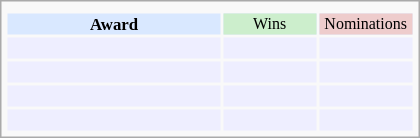<table class="infobox" style="width: 25em; text-align: left; font-size: 70%; vertical-align: middle;">
<tr>
<td colspan="3" style="text-align:center;"></td>
</tr>
<tr bgcolor=#D9E8FF style="text-align:center;">
<th style="vertical-align: middle;">Award</th>
<td style="background:#cceecc; font-size:8pt;" width="60px">Wins</td>
<td style="background:#eecccc; font-size:8pt;" width="60px">Nominations</td>
</tr>
<tr bgcolor=#eeeeff>
<td align="center"><br></td>
<td></td>
<td></td>
</tr>
<tr bgcolor=#eeeeff>
<td align="center"><br></td>
<td></td>
<td></td>
</tr>
<tr bgcolor=#eeeeff>
<td align="center"><br></td>
<td></td>
<td></td>
</tr>
<tr bgcolor=#eeeeff>
<td align="center"><br></td>
<td></td>
<td></td>
</tr>
</table>
